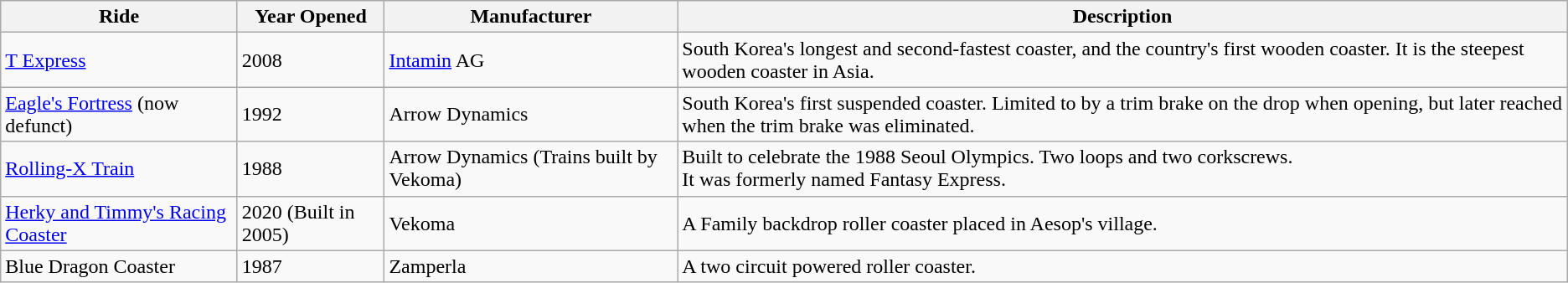<table class="wikitable sortable">
<tr>
<th>Ride</th>
<th>Year Opened</th>
<th>Manufacturer</th>
<th>Description</th>
</tr>
<tr>
<td><a href='#'>T Express</a></td>
<td>2008</td>
<td><a href='#'>Intamin</a> AG</td>
<td>South Korea's longest and second-fastest coaster, and the country's first wooden coaster. It is the steepest wooden coaster in Asia.</td>
</tr>
<tr>
<td><a href='#'>Eagle's Fortress</a> (now defunct)</td>
<td>1992</td>
<td>Arrow Dynamics</td>
<td>South Korea's first suspended coaster. Limited to  by a trim brake on the drop when opening, but later reached  when the trim brake was eliminated.</td>
</tr>
<tr>
<td><a href='#'>Rolling-X Train</a></td>
<td>1988</td>
<td>Arrow Dynamics (Trains built by Vekoma)</td>
<td>Built to celebrate the 1988 Seoul Olympics. Two loops and two corkscrews.<br>It was formerly named Fantasy Express.</td>
</tr>
<tr>
<td><a href='#'>Herky and Timmy's Racing Coaster</a></td>
<td>2020 (Built in 2005)</td>
<td>Vekoma</td>
<td>A Family backdrop roller coaster placed in Aesop's village.</td>
</tr>
<tr>
<td>Blue Dragon Coaster</td>
<td>1987</td>
<td>Zamperla</td>
<td>A two circuit powered roller coaster.</td>
</tr>
</table>
